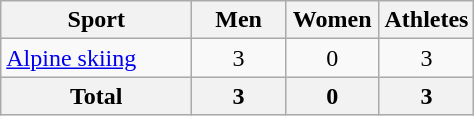<table class="wikitable sortable" style="text-align:center;">
<tr>
<th width=120>Sport</th>
<th width=55>Men</th>
<th width=55>Women</th>
<th width="55">Athletes</th>
</tr>
<tr>
<td align=left><a href='#'>Alpine skiing</a></td>
<td>3</td>
<td>0</td>
<td>3</td>
</tr>
<tr>
<th>Total</th>
<th>3</th>
<th>0</th>
<th>3</th>
</tr>
</table>
